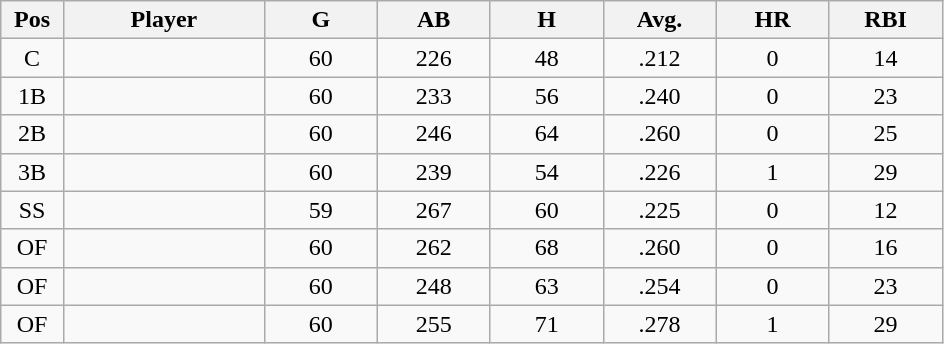<table class="wikitable sortable">
<tr>
<th bgcolor="#DDDDFF" width="5%">Pos</th>
<th bgcolor="#DDDDFF" width="16%">Player</th>
<th bgcolor="#DDDDFF" width="9%">G</th>
<th bgcolor="#DDDDFF" width="9%">AB</th>
<th bgcolor="#DDDDFF" width="9%">H</th>
<th bgcolor="#DDDDFF" width="9%">Avg.</th>
<th bgcolor="#DDDDFF" width="9%">HR</th>
<th bgcolor="#DDDDFF" width="9%">RBI</th>
</tr>
<tr align="center">
<td>C</td>
<td></td>
<td>60</td>
<td>226</td>
<td>48</td>
<td>.212</td>
<td>0</td>
<td>14</td>
</tr>
<tr align="center">
<td>1B</td>
<td></td>
<td>60</td>
<td>233</td>
<td>56</td>
<td>.240</td>
<td>0</td>
<td>23</td>
</tr>
<tr align="center">
<td>2B</td>
<td></td>
<td>60</td>
<td>246</td>
<td>64</td>
<td>.260</td>
<td>0</td>
<td>25</td>
</tr>
<tr align="center">
<td>3B</td>
<td></td>
<td>60</td>
<td>239</td>
<td>54</td>
<td>.226</td>
<td>1</td>
<td>29</td>
</tr>
<tr align="center">
<td>SS</td>
<td></td>
<td>59</td>
<td>267</td>
<td>60</td>
<td>.225</td>
<td>0</td>
<td>12</td>
</tr>
<tr align="center">
<td>OF</td>
<td></td>
<td>60</td>
<td>262</td>
<td>68</td>
<td>.260</td>
<td>0</td>
<td>16</td>
</tr>
<tr align="center">
<td>OF</td>
<td></td>
<td>60</td>
<td>248</td>
<td>63</td>
<td>.254</td>
<td>0</td>
<td>23</td>
</tr>
<tr align="center">
<td>OF</td>
<td></td>
<td>60</td>
<td>255</td>
<td>71</td>
<td>.278</td>
<td>1</td>
<td>29</td>
</tr>
</table>
